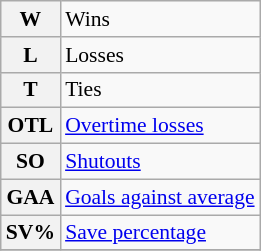<table class="wikitable" style="font-size:90%;">
<tr>
<th>W</th>
<td>Wins</td>
</tr>
<tr>
<th>L</th>
<td>Losses</td>
</tr>
<tr>
<th>T</th>
<td>Ties</td>
</tr>
<tr>
<th>OTL </th>
<td><a href='#'>Overtime losses</a></td>
</tr>
<tr>
<th>SO</th>
<td><a href='#'>Shutouts</a></td>
</tr>
<tr>
<th>GAA</th>
<td><a href='#'>Goals against average</a></td>
</tr>
<tr>
<th>SV%</th>
<td><a href='#'>Save percentage</a></td>
</tr>
<tr>
</tr>
</table>
